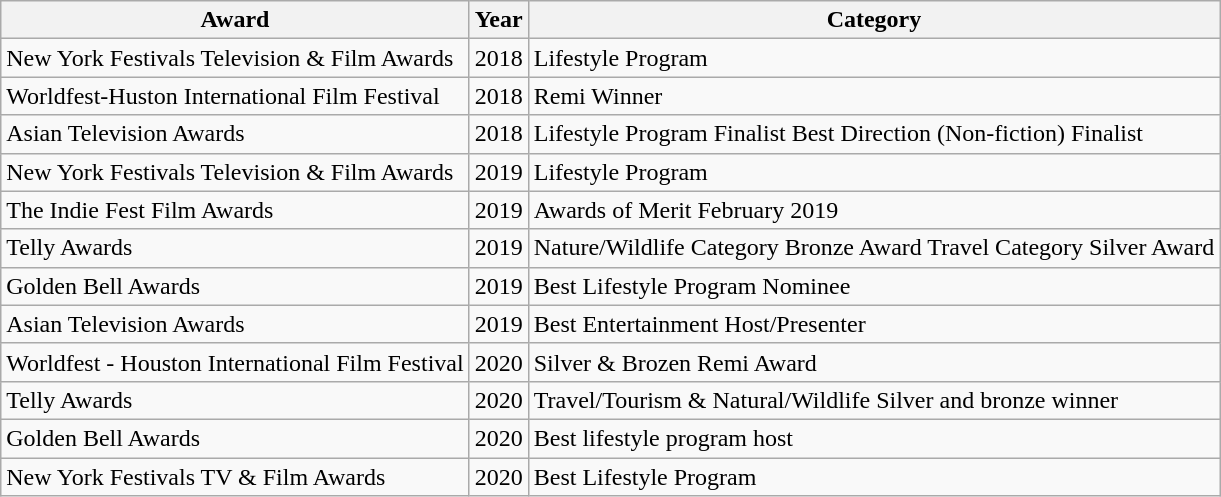<table class="wikitable">
<tr>
<th>Award</th>
<th>Year</th>
<th>Category</th>
</tr>
<tr>
<td>New York Festivals Television & Film Awards</td>
<td>2018</td>
<td>Lifestyle Program</td>
</tr>
<tr>
<td>Worldfest-Huston International Film Festival</td>
<td>2018</td>
<td>Remi Winner</td>
</tr>
<tr>
<td>Asian Television Awards</td>
<td>2018</td>
<td>Lifestyle Program Finalist Best Direction (Non-fiction) Finalist</td>
</tr>
<tr>
<td>New York Festivals Television & Film Awards</td>
<td>2019</td>
<td>Lifestyle Program</td>
</tr>
<tr>
<td>The Indie Fest Film Awards</td>
<td>2019</td>
<td>Awards of Merit February 2019</td>
</tr>
<tr>
<td>Telly Awards</td>
<td>2019</td>
<td>Nature/Wildlife Category Bronze Award Travel Category Silver Award</td>
</tr>
<tr>
<td>Golden Bell Awards</td>
<td>2019</td>
<td>Best Lifestyle Program Nominee</td>
</tr>
<tr>
<td>Asian Television Awards</td>
<td>2019</td>
<td>Best Entertainment Host/Presenter</td>
</tr>
<tr>
<td>Worldfest - Houston International Film Festival</td>
<td>2020</td>
<td>Silver & Brozen Remi Award</td>
</tr>
<tr>
<td>Telly Awards</td>
<td>2020</td>
<td>Travel/Tourism & Natural/Wildlife Silver and bronze winner</td>
</tr>
<tr>
<td>Golden Bell Awards</td>
<td>2020</td>
<td>Best lifestyle program host</td>
</tr>
<tr>
<td>New York Festivals TV & Film Awards</td>
<td>2020</td>
<td>Best Lifestyle Program</td>
</tr>
</table>
